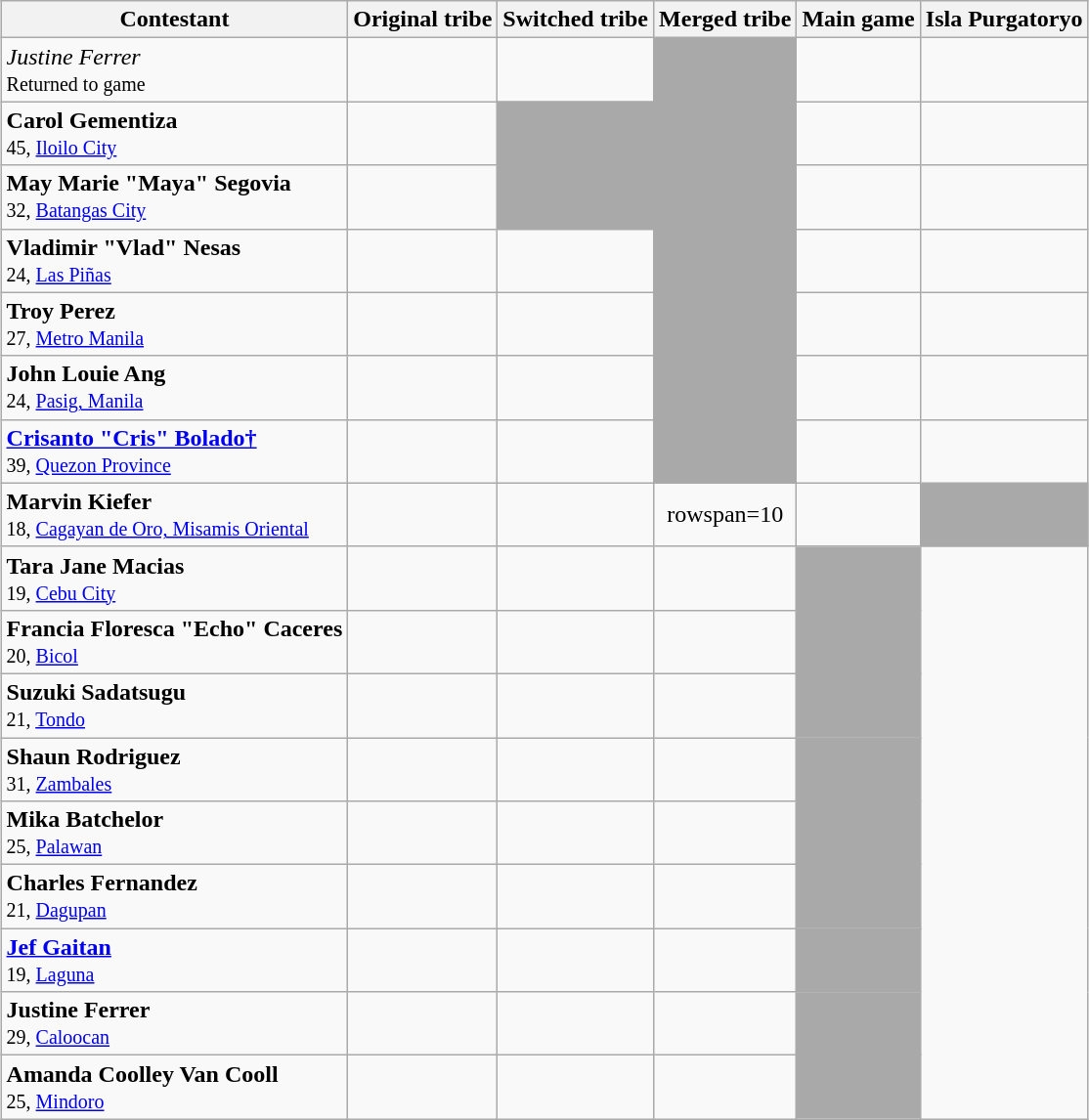<table class="wikitable sortable nowrap" style="margin:auto; text-align:center">
<tr>
<th>Contestant</th>
<th>Original tribe</th>
<th>Switched tribe</th>
<th>Merged tribe</th>
<th>Main game</th>
<th>Isla Purgatoryo</th>
</tr>
<tr>
<td style="text-align:left;"><em>Justine Ferrer</em> <br><small>Returned to game</small></td>
<td></td>
<td></td>
<td rowspan="7" bgcolor="darkgray"></td>
<td></td>
<td></td>
</tr>
<tr>
<td style="text-align:left;"><strong>Carol Gementiza</strong> <br><small>45, <a href='#'>Iloilo City</a></small></td>
<td></td>
<td rowspan="2" bgcolor="darkgray"></td>
<td></td>
<td></td>
</tr>
<tr>
<td style="text-align:left;"><strong>May Marie "Maya" Segovia</strong> <br><small>32, <a href='#'>Batangas City</a></small></td>
<td></td>
<td></td>
<td></td>
</tr>
<tr>
<td style="text-align:left;"><strong>Vladimir "Vlad" Nesas</strong> <br><small>24, <a href='#'>Las Piñas</a></small></td>
<td></td>
<td></td>
<td></td>
<td></td>
</tr>
<tr>
<td style="text-align:left;"><strong>Troy Perez</strong> <br><small>27, <a href='#'>Metro Manila</a></small></td>
<td></td>
<td></td>
<td></td>
<td></td>
</tr>
<tr>
<td style="text-align:left;"><strong>John Louie Ang</strong> <br><small>24, <a href='#'>Pasig, Manila</a></small></td>
<td></td>
<td></td>
<td></td>
<td></td>
</tr>
<tr>
<td style="text-align:left;"><strong><a href='#'>Crisanto "Cris" Bolado†</a></strong> <br><small>39, <a href='#'>Quezon Province</a></small></td>
<td></td>
<td></td>
<td></td>
<td></td>
</tr>
<tr>
<td style="text-align:left;"><strong>Marvin Kiefer</strong> <br><small>18, <a href='#'>Cagayan de Oro, Misamis Oriental</a></small></td>
<td></td>
<td></td>
<td>rowspan=10 </td>
<td></td>
<td bgcolor="darkgray"></td>
</tr>
<tr>
<td style="text-align:left;"><strong>Tara Jane Macias</strong> <br><small>19, <a href='#'>Cebu City</a></small></td>
<td></td>
<td></td>
<td></td>
<td bgcolor="darkgray"></td>
</tr>
<tr>
<td style="text-align:left;"><strong>Francia Floresca "Echo" Caceres</strong> <br><small>20, <a href='#'>Bicol</a></small></td>
<td></td>
<td></td>
<td></td>
<td bgcolor="darkgray"></td>
</tr>
<tr>
<td style="text-align:left;"><strong>Suzuki Sadatsugu</strong> <br><small>21, <a href='#'>Tondo</a></small></td>
<td></td>
<td></td>
<td></td>
<td bgcolor="darkgray"></td>
</tr>
<tr>
<td style="text-align:left;"><strong>Shaun Rodriguez</strong> <br><small>31, <a href='#'>Zambales</a></small></td>
<td></td>
<td></td>
<td></td>
<td bgcolor="darkgray"></td>
</tr>
<tr>
<td style="text-align:left;"><strong>Mika Batchelor</strong> <br><small>25, <a href='#'>Palawan</a></small></td>
<td></td>
<td></td>
<td></td>
<td bgcolor="darkgray"></td>
</tr>
<tr>
<td style="text-align:left;"><strong>Charles Fernandez</strong> <br><small>21, <a href='#'>Dagupan</a></small></td>
<td></td>
<td></td>
<td></td>
<td bgcolor="darkgray"></td>
</tr>
<tr>
<td style="text-align:left;"><strong><a href='#'>Jef Gaitan</a></strong> <br><small>19, <a href='#'>Laguna</a></small></td>
<td></td>
<td></td>
<td></td>
<td bgcolor="darkgray"></td>
</tr>
<tr>
<td style="text-align:left;"><strong>Justine Ferrer</strong> <br><small>29, <a href='#'>Caloocan</a></small></td>
<td></td>
<td></td>
<td></td>
<td bgcolor="darkgray"></td>
</tr>
<tr>
<td style="text-align:left;"><strong>Amanda Coolley Van Cooll</strong> <br><small>25, <a href='#'>Mindoro</a></small></td>
<td></td>
<td></td>
<td></td>
<td bgcolor="darkgray"></td>
</tr>
</table>
